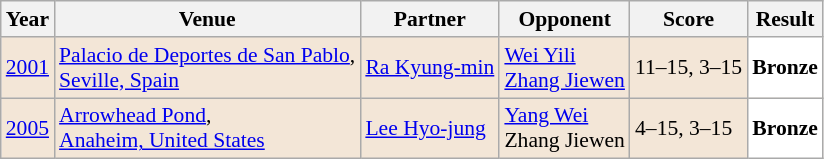<table class="sortable wikitable" style="font-size: 90%;">
<tr>
<th>Year</th>
<th>Venue</th>
<th>Partner</th>
<th>Opponent</th>
<th>Score</th>
<th>Result</th>
</tr>
<tr style="background:#F3E6D7">
<td align="center"><a href='#'>2001</a></td>
<td align="left"><a href='#'>Palacio de Deportes de San Pablo</a>,<br><a href='#'>Seville, Spain</a></td>
<td align="left"> <a href='#'>Ra Kyung-min</a></td>
<td align="left"> <a href='#'>Wei Yili</a> <br>  <a href='#'>Zhang Jiewen</a></td>
<td align="left">11–15, 3–15</td>
<td style="text-align:left; background:white"> <strong>Bronze</strong></td>
</tr>
<tr style="background:#F3E6D7">
<td align="center"><a href='#'>2005</a></td>
<td align="left"><a href='#'>Arrowhead Pond</a>,<br><a href='#'>Anaheim, United States</a></td>
<td align="left"> <a href='#'>Lee Hyo-jung</a></td>
<td align="left"> <a href='#'>Yang Wei</a> <br>  Zhang Jiewen</td>
<td align="left">4–15, 3–15</td>
<td style="text-align:left; background:white"> <strong>Bronze</strong></td>
</tr>
</table>
